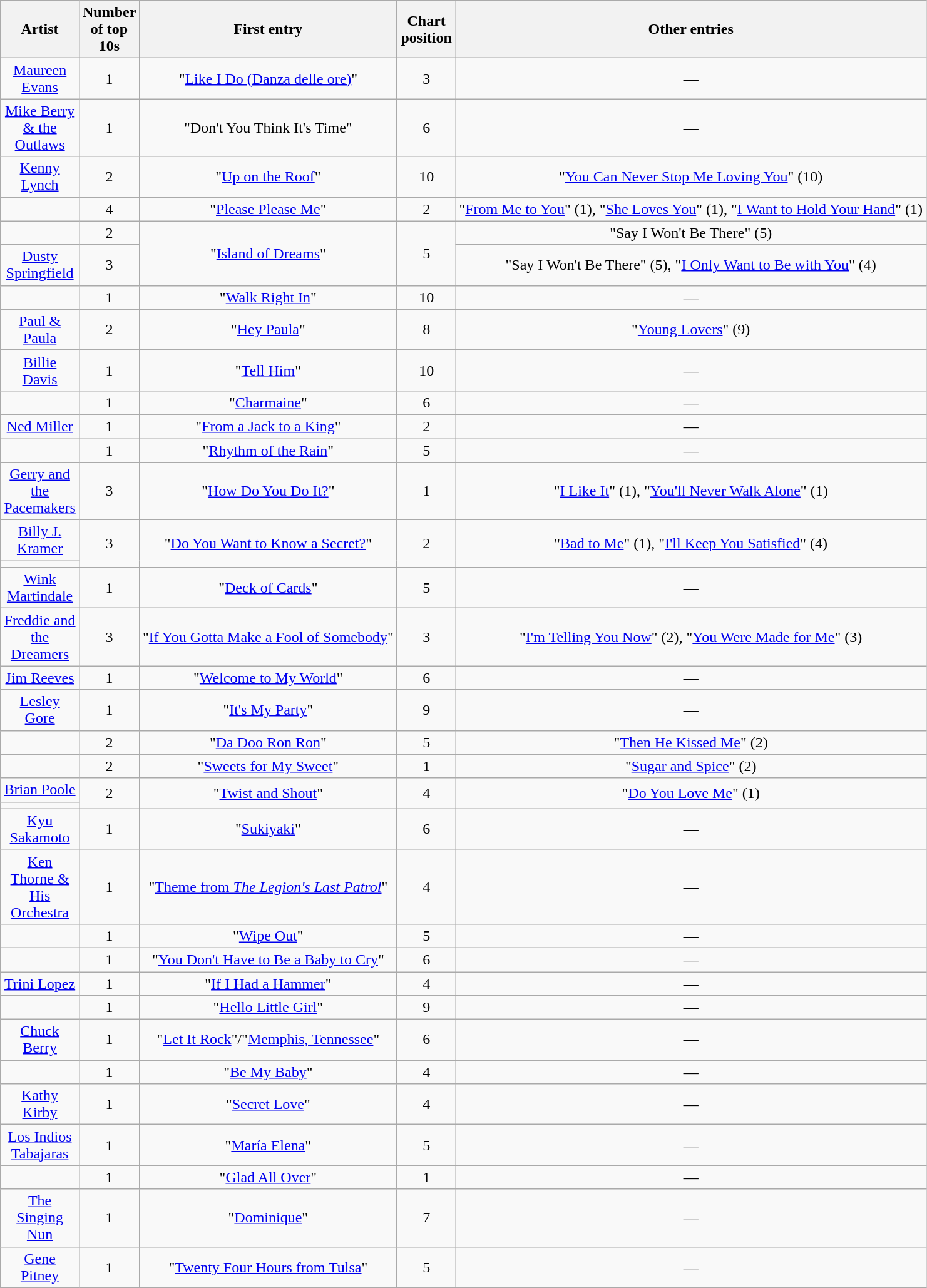<table class="wikitable sortable mw-collapsible mw-collapsed" style="text-align:center;">
<tr>
<th scope="col" style="width:55px;">Artist</th>
<th scope="col" style="width:55px;" data-sort-type="number">Number of top 10s</th>
<th scope="col" style="text-align:center;">First entry</th>
<th scope="col" style="width:55px;" data-sort-type="number">Chart position</th>
<th scope="col" style="text-align:center;">Other entries</th>
</tr>
<tr>
<td><a href='#'>Maureen Evans</a></td>
<td>1</td>
<td>"<a href='#'>Like I Do (Danza delle ore)</a>"</td>
<td>3</td>
<td>—</td>
</tr>
<tr>
<td><a href='#'>Mike Berry & the Outlaws</a></td>
<td>1</td>
<td>"Don't You Think It's Time"</td>
<td>6</td>
<td>—</td>
</tr>
<tr>
<td><a href='#'>Kenny Lynch</a></td>
<td>2</td>
<td>"<a href='#'>Up on the Roof</a>"</td>
<td>10</td>
<td>"<a href='#'>You Can Never Stop Me Loving You</a>" (10)</td>
</tr>
<tr>
<td></td>
<td>4</td>
<td>"<a href='#'>Please Please Me</a>"</td>
<td>2</td>
<td>"<a href='#'>From Me to You</a>" (1), "<a href='#'>She Loves You</a>" (1), "<a href='#'>I Want to Hold Your Hand</a>" (1)</td>
</tr>
<tr>
<td></td>
<td>2</td>
<td rowspan="2">"<a href='#'>Island of Dreams</a>"</td>
<td rowspan="2">5</td>
<td>"Say I Won't Be There" (5)</td>
</tr>
<tr>
<td><a href='#'>Dusty Springfield</a></td>
<td>3</td>
<td>"Say I Won't Be There" (5), "<a href='#'>I Only Want to Be with You</a>" (4) </td>
</tr>
<tr>
<td></td>
<td>1</td>
<td>"<a href='#'>Walk Right In</a>"</td>
<td>10</td>
<td>—</td>
</tr>
<tr>
<td><a href='#'>Paul & Paula</a></td>
<td>2</td>
<td>"<a href='#'>Hey Paula</a>"</td>
<td>8</td>
<td>"<a href='#'>Young Lovers</a>" (9)</td>
</tr>
<tr>
<td><a href='#'>Billie Davis</a></td>
<td>1</td>
<td>"<a href='#'>Tell Him</a>"</td>
<td>10</td>
<td>—</td>
</tr>
<tr>
<td></td>
<td>1</td>
<td>"<a href='#'>Charmaine</a>"</td>
<td>6</td>
<td>—</td>
</tr>
<tr>
<td><a href='#'>Ned Miller</a></td>
<td>1</td>
<td>"<a href='#'>From a Jack to a King</a>"</td>
<td>2</td>
<td>—</td>
</tr>
<tr>
<td></td>
<td>1</td>
<td>"<a href='#'>Rhythm of the Rain</a>"</td>
<td>5</td>
<td>—</td>
</tr>
<tr>
<td><a href='#'>Gerry and the Pacemakers</a></td>
<td>3</td>
<td>"<a href='#'>How Do You Do It?</a>"</td>
<td>1</td>
<td>"<a href='#'>I Like It</a>" (1), "<a href='#'>You'll Never Walk Alone</a>" (1)</td>
</tr>
<tr>
<td><a href='#'>Billy J. Kramer</a></td>
<td rowspan="2">3</td>
<td rowspan="2">"<a href='#'>Do You Want to Know a Secret?</a>"</td>
<td rowspan="2">2</td>
<td rowspan="2">"<a href='#'>Bad to Me</a>" (1), "<a href='#'>I'll Keep You Satisfied</a>" (4)</td>
</tr>
<tr>
<td></td>
</tr>
<tr>
<td><a href='#'>Wink Martindale</a></td>
<td>1</td>
<td>"<a href='#'>Deck of Cards</a>"</td>
<td>5</td>
<td>—</td>
</tr>
<tr>
<td><a href='#'>Freddie and the Dreamers</a></td>
<td>3</td>
<td>"<a href='#'>If You Gotta Make a Fool of Somebody</a>"</td>
<td>3</td>
<td>"<a href='#'>I'm Telling You Now</a>" (2), "<a href='#'>You Were Made for Me</a>" (3)</td>
</tr>
<tr>
<td><a href='#'>Jim Reeves</a></td>
<td>1</td>
<td>"<a href='#'>Welcome to My World</a>"</td>
<td>6</td>
<td>—</td>
</tr>
<tr>
<td><a href='#'>Lesley Gore</a></td>
<td>1</td>
<td>"<a href='#'>It's My Party</a>"</td>
<td>9</td>
<td>—</td>
</tr>
<tr>
<td></td>
<td>2</td>
<td>"<a href='#'>Da Doo Ron Ron</a>"</td>
<td>5</td>
<td>"<a href='#'>Then He Kissed Me</a>" (2)</td>
</tr>
<tr>
<td></td>
<td>2</td>
<td>"<a href='#'>Sweets for My Sweet</a>"</td>
<td>1</td>
<td>"<a href='#'>Sugar and Spice</a>" (2)</td>
</tr>
<tr>
<td><a href='#'>Brian Poole</a></td>
<td rowspan="2">2</td>
<td rowspan="2">"<a href='#'>Twist and Shout</a>"</td>
<td rowspan="2">4</td>
<td rowspan="2">"<a href='#'>Do You Love Me</a>" (1)</td>
</tr>
<tr>
<td></td>
</tr>
<tr>
<td><a href='#'>Kyu Sakamoto</a></td>
<td>1</td>
<td>"<a href='#'>Sukiyaki</a>"</td>
<td>6</td>
<td>—</td>
</tr>
<tr>
<td><a href='#'>Ken Thorne & His Orchestra</a></td>
<td>1</td>
<td>"<a href='#'>Theme from <em>The Legion's Last Patrol</em></a>"</td>
<td>4</td>
<td>—</td>
</tr>
<tr>
<td></td>
<td>1</td>
<td>"<a href='#'>Wipe Out</a>"</td>
<td>5</td>
<td>—</td>
</tr>
<tr>
<td></td>
<td>1</td>
<td>"<a href='#'>You Don't Have to Be a Baby to Cry</a>"</td>
<td>6</td>
<td>—</td>
</tr>
<tr>
<td><a href='#'>Trini Lopez</a></td>
<td>1</td>
<td>"<a href='#'>If I Had a Hammer</a>"</td>
<td>4</td>
<td>—</td>
</tr>
<tr>
<td></td>
<td>1</td>
<td>"<a href='#'>Hello Little Girl</a>"</td>
<td>9</td>
<td>—</td>
</tr>
<tr>
<td><a href='#'>Chuck Berry</a></td>
<td>1</td>
<td>"<a href='#'>Let It Rock</a>"/"<a href='#'>Memphis, Tennessee</a>"</td>
<td>6</td>
<td>—</td>
</tr>
<tr>
<td></td>
<td>1</td>
<td>"<a href='#'>Be My Baby</a>"</td>
<td>4</td>
<td>—</td>
</tr>
<tr>
<td><a href='#'>Kathy Kirby</a></td>
<td>1</td>
<td>"<a href='#'>Secret Love</a>"</td>
<td>4</td>
<td>—</td>
</tr>
<tr>
<td><a href='#'>Los Indios Tabajaras</a></td>
<td>1</td>
<td>"<a href='#'>María Elena</a>"</td>
<td>5</td>
<td>—</td>
</tr>
<tr>
<td></td>
<td>1</td>
<td>"<a href='#'>Glad All Over</a>" </td>
<td>1</td>
<td>—</td>
</tr>
<tr>
<td><a href='#'>The Singing Nun</a></td>
<td>1</td>
<td>"<a href='#'>Dominique</a>" </td>
<td>7</td>
<td>—</td>
</tr>
<tr>
<td><a href='#'>Gene Pitney</a></td>
<td>1</td>
<td>"<a href='#'>Twenty Four Hours from Tulsa</a>" </td>
<td>5</td>
<td>—</td>
</tr>
</table>
